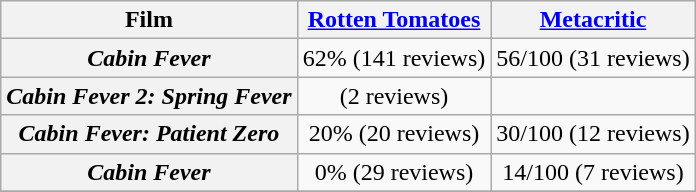<table class="wikitable" style="text-align:center; width=70%;">
<tr>
<th scope="col">Film</th>
<th scope="col"><a href='#'>Rotten Tomatoes</a></th>
<th scope="col"><a href='#'>Metacritic</a></th>
</tr>
<tr>
<th scope="row"><em>Cabin Fever</em> </th>
<td>62% (141 reviews)</td>
<td>56/100 (31 reviews)</td>
</tr>
<tr>
<th scope="row"><em>Cabin Fever 2: Spring Fever</em></th>
<td> (2 reviews)</td>
<td></td>
</tr>
<tr>
<th scope="row"><em>Cabin Fever: Patient Zero</em></th>
<td>20% (20 reviews)</td>
<td>30/100 (12 reviews)</td>
</tr>
<tr>
<th scope="row"><em>Cabin Fever</em> </th>
<td>0% (29 reviews)</td>
<td>14/100 (7 reviews)</td>
</tr>
<tr>
</tr>
</table>
